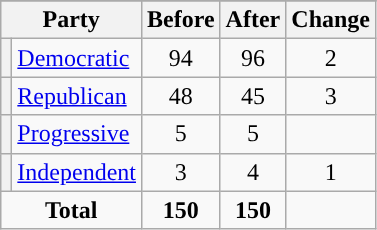<table class="wikitable" style="text-align:center;">
<tr>
</tr>
<tr>
<th colspan=2>Party</th>
<th>Before</th>
<th>After</th>
<th>Change</th>
</tr>
<tr>
<th style="background-color:"></th>
<td style="text-align:left;"><a href='#'>Democratic</a></td>
<td>94</td>
<td>96</td>
<td> 2</td>
</tr>
<tr>
<th style="background-color:"></th>
<td style="text-align:left;"><a href='#'>Republican</a></td>
<td>48</td>
<td>45</td>
<td> 3</td>
</tr>
<tr>
<th style="background-color:"></th>
<td style="text-align:left;"><a href='#'>Progressive</a></td>
<td>5</td>
<td>5</td>
<td></td>
</tr>
<tr>
<th style="background-color:"></th>
<td style="text-align:left;"><a href='#'>Independent</a></td>
<td>3</td>
<td>4</td>
<td> 1</td>
</tr>
<tr>
<td colspan=2><strong>Total</strong></td>
<td><strong>150</strong></td>
<td><strong>150</strong></td>
<td></td>
</tr>
</table>
